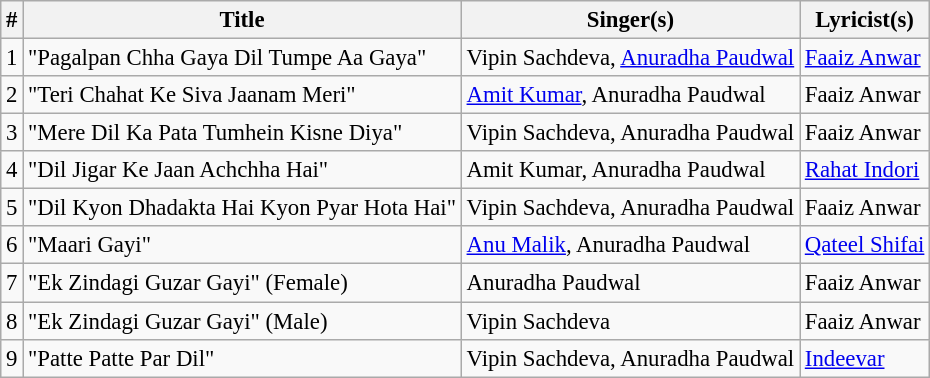<table class="wikitable" style="font-size:95%;">
<tr>
<th>#</th>
<th>Title</th>
<th>Singer(s)</th>
<th>Lyricist(s)</th>
</tr>
<tr>
<td>1</td>
<td>"Pagalpan Chha Gaya Dil Tumpe Aa Gaya"</td>
<td>Vipin Sachdeva, <a href='#'>Anuradha Paudwal</a></td>
<td><a href='#'>Faaiz Anwar</a></td>
</tr>
<tr>
<td>2</td>
<td>"Teri Chahat Ke Siva Jaanam Meri"</td>
<td><a href='#'>Amit Kumar</a>, Anuradha Paudwal</td>
<td>Faaiz Anwar</td>
</tr>
<tr>
<td>3</td>
<td>"Mere Dil Ka Pata Tumhein Kisne Diya"</td>
<td>Vipin Sachdeva, Anuradha Paudwal</td>
<td>Faaiz Anwar</td>
</tr>
<tr>
<td>4</td>
<td>"Dil Jigar Ke Jaan Achchha Hai"</td>
<td>Amit Kumar, Anuradha Paudwal</td>
<td><a href='#'>Rahat Indori</a></td>
</tr>
<tr>
<td>5</td>
<td>"Dil Kyon Dhadakta Hai Kyon Pyar Hota Hai"</td>
<td>Vipin Sachdeva, Anuradha Paudwal</td>
<td>Faaiz Anwar</td>
</tr>
<tr>
<td>6</td>
<td>"Maari Gayi"</td>
<td><a href='#'>Anu Malik</a>, Anuradha Paudwal</td>
<td><a href='#'>Qateel Shifai</a></td>
</tr>
<tr>
<td>7</td>
<td>"Ek Zindagi Guzar Gayi" (Female)</td>
<td>Anuradha Paudwal</td>
<td>Faaiz Anwar</td>
</tr>
<tr>
<td>8</td>
<td>"Ek Zindagi Guzar Gayi" (Male)</td>
<td>Vipin Sachdeva</td>
<td>Faaiz Anwar</td>
</tr>
<tr>
<td>9</td>
<td>"Patte Patte Par Dil"</td>
<td>Vipin Sachdeva, Anuradha Paudwal</td>
<td><a href='#'>Indeevar</a></td>
</tr>
</table>
